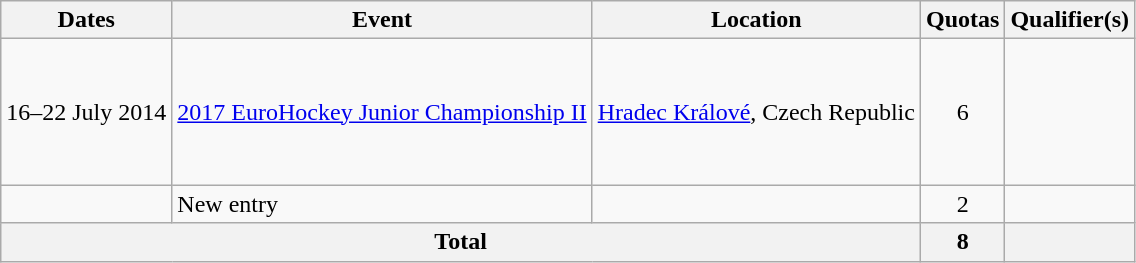<table class="wikitable">
<tr>
<th>Dates</th>
<th>Event</th>
<th>Location</th>
<th>Quotas</th>
<th>Qualifier(s)</th>
</tr>
<tr>
<td>16–22 July 2014</td>
<td><a href='#'>2017 EuroHockey Junior Championship II</a></td>
<td><a href='#'>Hradec Králové</a>, Czech Republic</td>
<td align=center>6</td>
<td><br><br><br><br><br></td>
</tr>
<tr>
<td></td>
<td>New entry</td>
<td></td>
<td align=center>2</td>
<td><br></td>
</tr>
<tr>
<th colspan=3>Total</th>
<th>8</th>
<th></th>
</tr>
</table>
